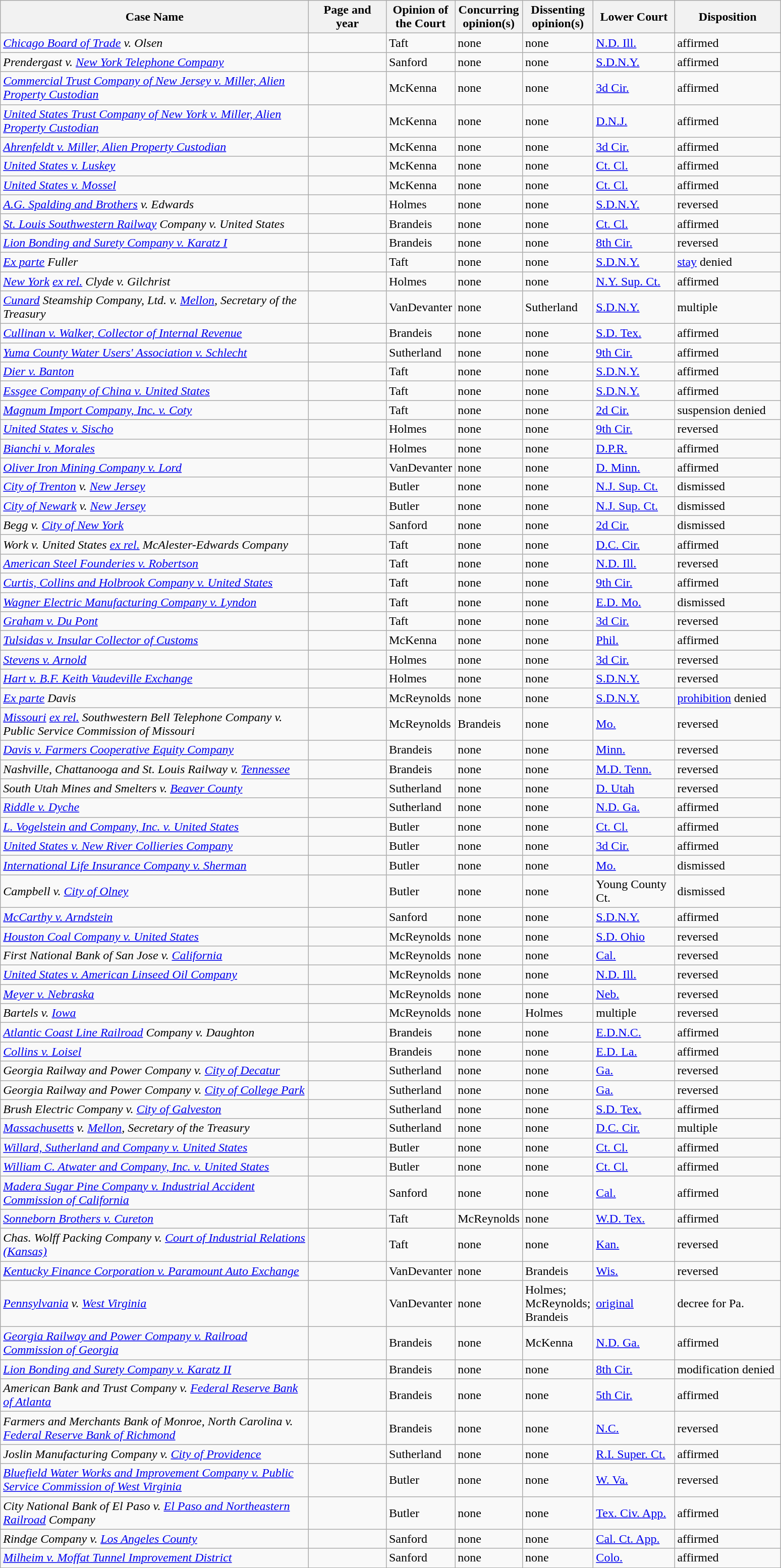<table class="wikitable sortable">
<tr>
<th scope="col" style="width: 400px;">Case Name</th>
<th scope="col" style="width: 95px;">Page and year</th>
<th scope="col" style="width: 10px;">Opinion of the Court</th>
<th scope="col" style="width: 10px;">Concurring opinion(s)</th>
<th scope="col" style="width: 10px;">Dissenting opinion(s)</th>
<th scope="col" style="width: 100px;">Lower Court</th>
<th scope="col" style="width: 133px;">Disposition</th>
</tr>
<tr>
<td><em><a href='#'>Chicago Board of Trade</a> v. Olsen</em></td>
<td align="right"></td>
<td>Taft</td>
<td>none</td>
<td>none</td>
<td><a href='#'>N.D. Ill.</a></td>
<td>affirmed</td>
</tr>
<tr>
<td><em>Prendergast v. <a href='#'>New York Telephone Company</a></em></td>
<td align="right"></td>
<td>Sanford</td>
<td>none</td>
<td>none</td>
<td><a href='#'>S.D.N.Y.</a></td>
<td>affirmed</td>
</tr>
<tr>
<td><em><a href='#'>Commercial Trust Company of New Jersey v. Miller, Alien Property Custodian</a></em></td>
<td align="right"></td>
<td>McKenna</td>
<td>none</td>
<td>none</td>
<td><a href='#'>3d Cir.</a></td>
<td>affirmed</td>
</tr>
<tr>
<td><em><a href='#'>United States Trust Company of New York v. Miller, Alien Property Custodian</a></em></td>
<td align="right"></td>
<td>McKenna</td>
<td>none</td>
<td>none</td>
<td><a href='#'>D.N.J.</a></td>
<td>affirmed</td>
</tr>
<tr>
<td><em><a href='#'>Ahrenfeldt v. Miller, Alien Property Custodian</a></em></td>
<td align="right"></td>
<td>McKenna</td>
<td>none</td>
<td>none</td>
<td><a href='#'>3d Cir.</a></td>
<td>affirmed</td>
</tr>
<tr>
<td><em><a href='#'>United States v. Luskey</a></em></td>
<td align="right"></td>
<td>McKenna</td>
<td>none</td>
<td>none</td>
<td><a href='#'>Ct. Cl.</a></td>
<td>affirmed</td>
</tr>
<tr>
<td><em><a href='#'>United States v. Mossel</a></em></td>
<td align="right"></td>
<td>McKenna</td>
<td>none</td>
<td>none</td>
<td><a href='#'>Ct. Cl.</a></td>
<td>affirmed</td>
</tr>
<tr>
<td><em><a href='#'>A.G. Spalding and Brothers</a> v. Edwards</em></td>
<td align="right"></td>
<td>Holmes</td>
<td>none</td>
<td>none</td>
<td><a href='#'>S.D.N.Y.</a></td>
<td>reversed</td>
</tr>
<tr>
<td><em><a href='#'>St. Louis Southwestern Railway</a> Company v. United States</em></td>
<td align="right"></td>
<td>Brandeis</td>
<td>none</td>
<td>none</td>
<td><a href='#'>Ct. Cl.</a></td>
<td>affirmed</td>
</tr>
<tr>
<td><em><a href='#'>Lion Bonding and Surety Company v. Karatz I</a></em></td>
<td align="right"></td>
<td>Brandeis</td>
<td>none</td>
<td>none</td>
<td><a href='#'>8th Cir.</a></td>
<td>reversed</td>
</tr>
<tr>
<td><em><a href='#'>Ex parte</a> Fuller</em></td>
<td align="right"></td>
<td>Taft</td>
<td>none</td>
<td>none</td>
<td><a href='#'>S.D.N.Y.</a></td>
<td><a href='#'>stay</a> denied</td>
</tr>
<tr>
<td><em><a href='#'>New York</a> <a href='#'>ex rel.</a> Clyde v. Gilchrist</em></td>
<td align="right"></td>
<td>Holmes</td>
<td>none</td>
<td>none</td>
<td><a href='#'>N.Y. Sup. Ct.</a></td>
<td>affirmed</td>
</tr>
<tr>
<td><em><a href='#'>Cunard</a> Steamship Company, Ltd. v. <a href='#'>Mellon</a>, Secretary of the Treasury</em></td>
<td align="right"></td>
<td>VanDevanter</td>
<td>none</td>
<td>Sutherland</td>
<td><a href='#'>S.D.N.Y.</a></td>
<td>multiple</td>
</tr>
<tr>
<td><em><a href='#'>Cullinan v. Walker, Collector of Internal Revenue</a></em></td>
<td align="right"></td>
<td>Brandeis</td>
<td>none</td>
<td>none</td>
<td><a href='#'>S.D. Tex.</a></td>
<td>affirmed</td>
</tr>
<tr>
<td><em><a href='#'>Yuma County Water Users' Association v. Schlecht</a></em></td>
<td align="right"></td>
<td>Sutherland</td>
<td>none</td>
<td>none</td>
<td><a href='#'>9th Cir.</a></td>
<td>affirmed</td>
</tr>
<tr>
<td><em><a href='#'>Dier v. Banton</a></em></td>
<td align="right"></td>
<td>Taft</td>
<td>none</td>
<td>none</td>
<td><a href='#'>S.D.N.Y.</a></td>
<td>affirmed</td>
</tr>
<tr>
<td><em><a href='#'>Essgee Company of China v. United States</a></em></td>
<td align="right"></td>
<td>Taft</td>
<td>none</td>
<td>none</td>
<td><a href='#'>S.D.N.Y.</a></td>
<td>affirmed</td>
</tr>
<tr>
<td><em><a href='#'>Magnum Import Company, Inc. v. Coty</a></em></td>
<td align="right"></td>
<td>Taft</td>
<td>none</td>
<td>none</td>
<td><a href='#'>2d Cir.</a></td>
<td>suspension denied</td>
</tr>
<tr>
<td><em><a href='#'>United States v. Sischo</a></em></td>
<td align="right"></td>
<td>Holmes</td>
<td>none</td>
<td>none</td>
<td><a href='#'>9th Cir.</a></td>
<td>reversed</td>
</tr>
<tr>
<td><em><a href='#'>Bianchi v. Morales</a></em></td>
<td align="right"></td>
<td>Holmes</td>
<td>none</td>
<td>none</td>
<td><a href='#'>D.P.R.</a></td>
<td>affirmed</td>
</tr>
<tr>
<td><em><a href='#'>Oliver Iron Mining Company v. Lord</a></em></td>
<td align="right"></td>
<td>VanDevanter</td>
<td>none</td>
<td>none</td>
<td><a href='#'>D. Minn.</a></td>
<td>affirmed</td>
</tr>
<tr>
<td><em><a href='#'>City of Trenton</a> v. <a href='#'>New Jersey</a></em></td>
<td align="right"></td>
<td>Butler</td>
<td>none</td>
<td>none</td>
<td><a href='#'>N.J. Sup. Ct.</a></td>
<td>dismissed</td>
</tr>
<tr>
<td><em><a href='#'>City of Newark</a> v. <a href='#'>New Jersey</a></em></td>
<td align="right"></td>
<td>Butler</td>
<td>none</td>
<td>none</td>
<td><a href='#'>N.J. Sup. Ct.</a></td>
<td>dismissed</td>
</tr>
<tr>
<td><em>Begg v. <a href='#'>City of New York</a></em></td>
<td align="right"></td>
<td>Sanford</td>
<td>none</td>
<td>none</td>
<td><a href='#'>2d Cir.</a></td>
<td>dismissed</td>
</tr>
<tr>
<td><em>Work v. United States <a href='#'>ex rel.</a> McAlester-Edwards Company</em></td>
<td align="right"></td>
<td>Taft</td>
<td>none</td>
<td>none</td>
<td><a href='#'>D.C. Cir.</a></td>
<td>affirmed</td>
</tr>
<tr>
<td><em><a href='#'>American Steel Founderies v. Robertson</a></em></td>
<td align="right"></td>
<td>Taft</td>
<td>none</td>
<td>none</td>
<td><a href='#'>N.D. Ill.</a></td>
<td>reversed</td>
</tr>
<tr>
<td><em><a href='#'>Curtis, Collins and Holbrook Company v. United States</a></em></td>
<td align="right"></td>
<td>Taft</td>
<td>none</td>
<td>none</td>
<td><a href='#'>9th Cir.</a></td>
<td>affirmed</td>
</tr>
<tr>
<td><em><a href='#'>Wagner Electric Manufacturing Company v. Lyndon</a></em></td>
<td align="right"></td>
<td>Taft</td>
<td>none</td>
<td>none</td>
<td><a href='#'>E.D. Mo.</a></td>
<td>dismissed</td>
</tr>
<tr>
<td><em><a href='#'>Graham v. Du Pont</a></em></td>
<td align="right"></td>
<td>Taft</td>
<td>none</td>
<td>none</td>
<td><a href='#'>3d Cir.</a></td>
<td>reversed</td>
</tr>
<tr>
<td><em><a href='#'>Tulsidas v. Insular Collector of Customs</a></em></td>
<td align="right"></td>
<td>McKenna</td>
<td>none</td>
<td>none</td>
<td><a href='#'>Phil.</a></td>
<td>affirmed</td>
</tr>
<tr>
<td><em><a href='#'>Stevens v. Arnold</a></em></td>
<td align="right"></td>
<td>Holmes</td>
<td>none</td>
<td>none</td>
<td><a href='#'>3d Cir.</a></td>
<td>reversed</td>
</tr>
<tr>
<td><em><a href='#'>Hart v. B.F. Keith Vaudeville Exchange</a></em></td>
<td align="right"></td>
<td>Holmes</td>
<td>none</td>
<td>none</td>
<td><a href='#'>S.D.N.Y.</a></td>
<td>reversed</td>
</tr>
<tr>
<td><em><a href='#'>Ex parte</a> Davis</em></td>
<td align="right"></td>
<td>McReynolds</td>
<td>none</td>
<td>none</td>
<td><a href='#'>S.D.N.Y.</a></td>
<td><a href='#'>prohibition</a> denied</td>
</tr>
<tr>
<td><em><a href='#'>Missouri</a> <a href='#'>ex rel.</a> Southwestern Bell Telephone Company v. Public Service Commission of Missouri</em></td>
<td align="right"></td>
<td>McReynolds</td>
<td>Brandeis</td>
<td>none</td>
<td><a href='#'>Mo.</a></td>
<td>reversed</td>
</tr>
<tr>
<td><em><a href='#'>Davis v. Farmers Cooperative Equity Company</a></em></td>
<td align="right"></td>
<td>Brandeis</td>
<td>none</td>
<td>none</td>
<td><a href='#'>Minn.</a></td>
<td>reversed</td>
</tr>
<tr>
<td><em>Nashville, Chattanooga and St. Louis Railway v. <a href='#'>Tennessee</a></em></td>
<td align="right"></td>
<td>Brandeis</td>
<td>none</td>
<td>none</td>
<td><a href='#'>M.D. Tenn.</a></td>
<td>reversed</td>
</tr>
<tr>
<td><em>South Utah Mines and Smelters  v. <a href='#'>Beaver County</a></em></td>
<td align="right"></td>
<td>Sutherland</td>
<td>none</td>
<td>none</td>
<td><a href='#'>D. Utah</a></td>
<td>reversed</td>
</tr>
<tr>
<td><em><a href='#'>Riddle v. Dyche</a></em></td>
<td align="right"></td>
<td>Sutherland</td>
<td>none</td>
<td>none</td>
<td><a href='#'>N.D. Ga.</a></td>
<td>affirmed</td>
</tr>
<tr>
<td><em><a href='#'>L. Vogelstein and Company, Inc. v. United States</a></em></td>
<td align="right"></td>
<td>Butler</td>
<td>none</td>
<td>none</td>
<td><a href='#'>Ct. Cl.</a></td>
<td>affirmed</td>
</tr>
<tr>
<td><em><a href='#'>United States v. New River Collieries Company</a></em></td>
<td align="right"></td>
<td>Butler</td>
<td>none</td>
<td>none</td>
<td><a href='#'>3d Cir.</a></td>
<td>affirmed</td>
</tr>
<tr>
<td><em><a href='#'>International Life Insurance Company v. Sherman</a></em></td>
<td align="right"></td>
<td>Butler</td>
<td>none</td>
<td>none</td>
<td><a href='#'>Mo.</a></td>
<td>dismissed</td>
</tr>
<tr>
<td><em>Campbell v. <a href='#'>City of Olney</a></em></td>
<td align="right"></td>
<td>Butler</td>
<td>none</td>
<td>none</td>
<td>Young County Ct.</td>
<td>dismissed</td>
</tr>
<tr>
<td><em><a href='#'>McCarthy v. Arndstein</a></em></td>
<td align="right"></td>
<td>Sanford</td>
<td>none</td>
<td>none</td>
<td><a href='#'>S.D.N.Y.</a></td>
<td>affirmed</td>
</tr>
<tr>
<td><em><a href='#'>Houston Coal Company v. United States</a></em></td>
<td align="right"></td>
<td>McReynolds</td>
<td>none</td>
<td>none</td>
<td><a href='#'>S.D. Ohio</a></td>
<td>reversed</td>
</tr>
<tr>
<td><em>First National Bank of San Jose v. <a href='#'>California</a></em></td>
<td align="right"></td>
<td>McReynolds</td>
<td>none</td>
<td>none</td>
<td><a href='#'>Cal.</a></td>
<td>reversed</td>
</tr>
<tr>
<td><em><a href='#'>United States v. American Linseed Oil Company</a></em></td>
<td align="right"></td>
<td>McReynolds</td>
<td>none</td>
<td>none</td>
<td><a href='#'>N.D. Ill.</a></td>
<td>reversed</td>
</tr>
<tr>
<td><em><a href='#'>Meyer v. Nebraska</a></em></td>
<td align="right"></td>
<td>McReynolds</td>
<td>none</td>
<td>none</td>
<td><a href='#'>Neb.</a></td>
<td>reversed</td>
</tr>
<tr>
<td><em>Bartels v. <a href='#'>Iowa</a></em></td>
<td align="right"></td>
<td>McReynolds</td>
<td>none</td>
<td>Holmes</td>
<td>multiple</td>
<td>reversed</td>
</tr>
<tr>
<td><em><a href='#'>Atlantic Coast Line Railroad</a> Company v. Daughton</em></td>
<td align="right"></td>
<td>Brandeis</td>
<td>none</td>
<td>none</td>
<td><a href='#'>E.D.N.C.</a></td>
<td>affirmed</td>
</tr>
<tr>
<td><em><a href='#'>Collins v. Loisel</a></em></td>
<td align="right"></td>
<td>Brandeis</td>
<td>none</td>
<td>none</td>
<td><a href='#'>E.D. La.</a></td>
<td>affirmed</td>
</tr>
<tr>
<td><em>Georgia Railway and Power Company v. <a href='#'>City of Decatur</a></em></td>
<td align="right"></td>
<td>Sutherland</td>
<td>none</td>
<td>none</td>
<td><a href='#'>Ga.</a></td>
<td>reversed</td>
</tr>
<tr>
<td><em>Georgia Railway and Power Company v. <a href='#'>City of College Park</a></em></td>
<td align="right"></td>
<td>Sutherland</td>
<td>none</td>
<td>none</td>
<td><a href='#'>Ga.</a></td>
<td>reversed</td>
</tr>
<tr>
<td><em>Brush Electric Company v. <a href='#'>City of Galveston</a></em></td>
<td align="right"></td>
<td>Sutherland</td>
<td>none</td>
<td>none</td>
<td><a href='#'>S.D. Tex.</a></td>
<td>affirmed</td>
</tr>
<tr>
<td><em><a href='#'>Massachusetts</a> v. <a href='#'>Mellon</a>, Secretary of the Treasury</em></td>
<td align="right"></td>
<td>Sutherland</td>
<td>none</td>
<td>none</td>
<td><a href='#'>D.C. Cir.</a></td>
<td>multiple</td>
</tr>
<tr>
<td><em><a href='#'>Willard, Sutherland and Company v. United States</a></em></td>
<td align="right"></td>
<td>Butler</td>
<td>none</td>
<td>none</td>
<td><a href='#'>Ct. Cl.</a></td>
<td>affirmed</td>
</tr>
<tr>
<td><em><a href='#'>William C. Atwater and Company, Inc. v. United States</a></em></td>
<td align="right"></td>
<td>Butler</td>
<td>none</td>
<td>none</td>
<td><a href='#'>Ct. Cl.</a></td>
<td>affirmed</td>
</tr>
<tr>
<td><em><a href='#'>Madera Sugar Pine Company v. Industrial Accident Commission of California</a></em></td>
<td align="right"></td>
<td>Sanford</td>
<td>none</td>
<td>none</td>
<td><a href='#'>Cal.</a></td>
<td>affirmed</td>
</tr>
<tr>
<td><em><a href='#'>Sonneborn Brothers v. Cureton</a></em></td>
<td align="right"></td>
<td>Taft</td>
<td>McReynolds</td>
<td>none</td>
<td><a href='#'>W.D. Tex.</a></td>
<td>affirmed</td>
</tr>
<tr>
<td><em>Chas. Wolff Packing Company v. <a href='#'>Court of Industrial Relations (Kansas)</a></em></td>
<td align="right"></td>
<td>Taft</td>
<td>none</td>
<td>none</td>
<td><a href='#'>Kan.</a></td>
<td>reversed</td>
</tr>
<tr>
<td><em><a href='#'>Kentucky Finance Corporation v. Paramount Auto Exchange</a></em></td>
<td align="right"></td>
<td>VanDevanter</td>
<td>none</td>
<td>Brandeis</td>
<td><a href='#'>Wis.</a></td>
<td>reversed</td>
</tr>
<tr>
<td><em><a href='#'>Pennsylvania</a> v. <a href='#'>West Virginia</a></em></td>
<td align="right"></td>
<td>VanDevanter</td>
<td>none</td>
<td>Holmes; McReynolds; Brandeis</td>
<td><a href='#'>original</a></td>
<td>decree for Pa.</td>
</tr>
<tr>
<td><em><a href='#'>Georgia Railway and Power Company v. Railroad Commission of Georgia</a></em></td>
<td align="right"></td>
<td>Brandeis</td>
<td>none</td>
<td>McKenna</td>
<td><a href='#'>N.D. Ga.</a></td>
<td>affirmed</td>
</tr>
<tr>
<td><em><a href='#'>Lion Bonding and Surety Company v. Karatz II</a></em></td>
<td align="right"></td>
<td>Brandeis</td>
<td>none</td>
<td>none</td>
<td><a href='#'>8th Cir.</a></td>
<td>modification denied</td>
</tr>
<tr>
<td><em>American Bank and Trust Company v. <a href='#'>Federal Reserve Bank of Atlanta</a></em></td>
<td align="right"></td>
<td>Brandeis</td>
<td>none</td>
<td>none</td>
<td><a href='#'>5th Cir.</a></td>
<td>affirmed</td>
</tr>
<tr>
<td><em>Farmers and Merchants Bank of Monroe, North Carolina v. <a href='#'>Federal Reserve Bank of Richmond</a></em></td>
<td align="right"></td>
<td>Brandeis</td>
<td>none</td>
<td>none</td>
<td><a href='#'>N.C.</a></td>
<td>reversed</td>
</tr>
<tr>
<td><em>Joslin Manufacturing Company v. <a href='#'>City of Providence</a></em></td>
<td align="right"></td>
<td>Sutherland</td>
<td>none</td>
<td>none</td>
<td><a href='#'>R.I. Super. Ct.</a></td>
<td>affirmed</td>
</tr>
<tr>
<td><em><a href='#'>Bluefield Water Works and Improvement Company v. Public Service Commission of West Virginia</a></em></td>
<td align="right"></td>
<td>Butler</td>
<td>none</td>
<td>none</td>
<td><a href='#'>W. Va.</a></td>
<td>reversed</td>
</tr>
<tr>
<td><em>City National Bank of El Paso v. <a href='#'>El Paso and Northeastern Railroad</a> Company</em></td>
<td align="right"></td>
<td>Butler</td>
<td>none</td>
<td>none</td>
<td><a href='#'>Tex. Civ. App.</a></td>
<td>affirmed</td>
</tr>
<tr>
<td><em>Rindge Company v. <a href='#'>Los Angeles County</a></em></td>
<td align="right"></td>
<td>Sanford</td>
<td>none</td>
<td>none</td>
<td><a href='#'>Cal. Ct. App.</a></td>
<td>affirmed</td>
</tr>
<tr>
<td><em><a href='#'>Milheim v. Moffat Tunnel Improvement District</a></em></td>
<td align="right"></td>
<td>Sanford</td>
<td>none</td>
<td>none</td>
<td><a href='#'>Colo.</a></td>
<td>affirmed</td>
</tr>
<tr>
</tr>
</table>
